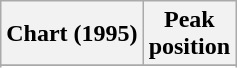<table class="wikitable sortable plainrowheaders">
<tr>
<th scope="col">Chart (1995)</th>
<th scope="col">Peak<br>position</th>
</tr>
<tr>
</tr>
<tr>
</tr>
</table>
